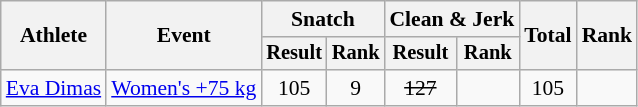<table class="wikitable" style="font-size:90%">
<tr>
<th rowspan="2">Athlete</th>
<th rowspan="2">Event</th>
<th colspan="2">Snatch</th>
<th colspan="2">Clean & Jerk</th>
<th rowspan="2">Total</th>
<th rowspan="2">Rank</th>
</tr>
<tr style="font-size:95%">
<th>Result</th>
<th>Rank</th>
<th>Result</th>
<th>Rank</th>
</tr>
<tr align=center>
<td align=left><a href='#'>Eva Dimas</a></td>
<td align=left><a href='#'>Women's +75 kg</a></td>
<td>105</td>
<td>9</td>
<td><s>127</s></td>
<td></td>
<td>105</td>
<td></td>
</tr>
</table>
